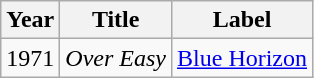<table class="wikitable">
<tr>
<th>Year</th>
<th>Title</th>
<th>Label</th>
</tr>
<tr>
<td>1971</td>
<td><em>Over Easy</em></td>
<td><a href='#'>Blue Horizon</a></td>
</tr>
</table>
